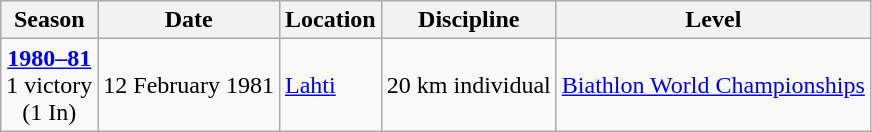<table class="wikitable">
<tr>
<th>Season</th>
<th>Date</th>
<th>Location</th>
<th>Discipline</th>
<th>Level</th>
</tr>
<tr>
<td rowspan="1" style="text-align:center;"><strong><a href='#'>1980–81</a></strong> <br> 1 victory <br> (1 In)</td>
<td>12 February 1981</td>
<td> <a href='#'>Lahti</a></td>
<td>20 km individual</td>
<td><a href='#'>Biathlon World Championships</a></td>
</tr>
</table>
